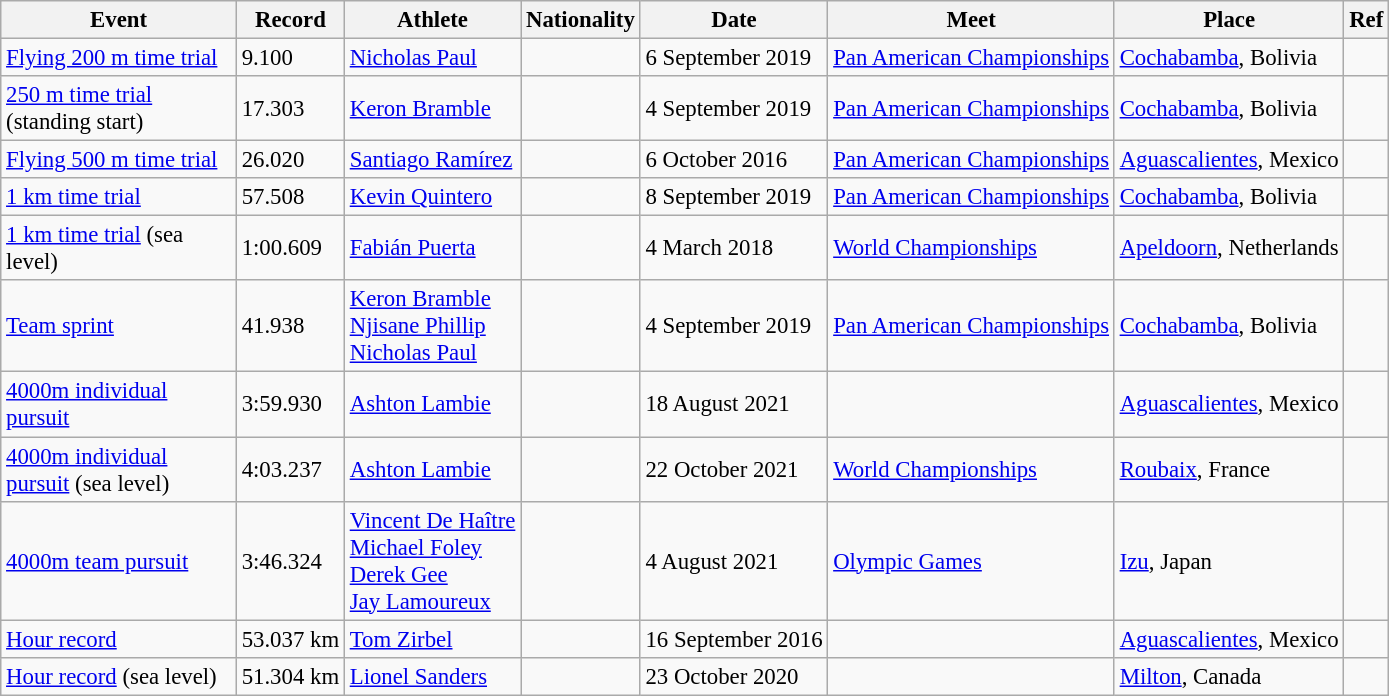<table class="wikitable" style="font-size:95%">
<tr>
<th width=150>Event</th>
<th>Record</th>
<th>Athlete</th>
<th>Nationality</th>
<th>Date</th>
<th>Meet</th>
<th>Place</th>
<th>Ref</th>
</tr>
<tr>
<td><a href='#'>Flying 200 m time trial</a></td>
<td>9.100</td>
<td><a href='#'>Nicholas Paul</a></td>
<td></td>
<td>6 September 2019</td>
<td><a href='#'>Pan American Championships</a></td>
<td><a href='#'>Cochabamba</a>, Bolivia</td>
<td></td>
</tr>
<tr>
<td><a href='#'>250 m time trial</a> (standing start)</td>
<td>17.303</td>
<td><a href='#'>Keron Bramble</a></td>
<td></td>
<td>4 September 2019</td>
<td><a href='#'>Pan American Championships</a></td>
<td><a href='#'>Cochabamba</a>, Bolivia</td>
<td></td>
</tr>
<tr>
<td><a href='#'>Flying 500 m time trial</a></td>
<td>26.020</td>
<td><a href='#'>Santiago Ramírez</a></td>
<td></td>
<td>6 October 2016</td>
<td><a href='#'>Pan American Championships</a></td>
<td><a href='#'>Aguascalientes</a>, Mexico</td>
<td></td>
</tr>
<tr>
<td><a href='#'>1 km time trial</a></td>
<td>57.508</td>
<td><a href='#'>Kevin Quintero</a></td>
<td></td>
<td>8 September 2019</td>
<td><a href='#'>Pan American Championships</a></td>
<td><a href='#'>Cochabamba</a>, Bolivia</td>
<td></td>
</tr>
<tr>
<td><a href='#'>1 km time trial</a> (sea level)</td>
<td>1:00.609</td>
<td><a href='#'>Fabián Puerta</a></td>
<td></td>
<td>4 March 2018</td>
<td><a href='#'>World Championships</a></td>
<td><a href='#'>Apeldoorn</a>, Netherlands</td>
<td></td>
</tr>
<tr>
<td><a href='#'>Team sprint</a></td>
<td>41.938</td>
<td><a href='#'>Keron Bramble</a><br><a href='#'>Njisane Phillip</a><br><a href='#'>Nicholas Paul</a></td>
<td></td>
<td>4 September 2019</td>
<td><a href='#'>Pan American Championships</a></td>
<td><a href='#'>Cochabamba</a>, Bolivia</td>
<td></td>
</tr>
<tr>
<td><a href='#'>4000m individual pursuit</a></td>
<td>3:59.930</td>
<td><a href='#'>Ashton Lambie</a></td>
<td></td>
<td>18 August 2021</td>
<td></td>
<td><a href='#'>Aguascalientes</a>, Mexico</td>
<td></td>
</tr>
<tr>
<td><a href='#'>4000m individual pursuit</a> (sea level)</td>
<td>4:03.237</td>
<td><a href='#'>Ashton Lambie</a></td>
<td></td>
<td>22 October 2021</td>
<td><a href='#'>World Championships</a></td>
<td><a href='#'>Roubaix</a>, France</td>
<td></td>
</tr>
<tr>
<td><a href='#'>4000m team pursuit</a></td>
<td>3:46.324</td>
<td><a href='#'>Vincent De Haître</a><br><a href='#'>Michael Foley</a><br><a href='#'>Derek Gee</a><br><a href='#'>Jay Lamoureux</a></td>
<td></td>
<td>4 August 2021</td>
<td><a href='#'>Olympic Games</a></td>
<td><a href='#'>Izu</a>, Japan</td>
<td></td>
</tr>
<tr>
<td><a href='#'>Hour record</a></td>
<td>53.037 km</td>
<td><a href='#'>Tom Zirbel</a></td>
<td></td>
<td>16 September 2016</td>
<td></td>
<td><a href='#'>Aguascalientes</a>, Mexico</td>
<td></td>
</tr>
<tr>
<td><a href='#'>Hour record</a> (sea level)</td>
<td>51.304 km</td>
<td><a href='#'>Lionel Sanders</a></td>
<td></td>
<td>23 October 2020</td>
<td></td>
<td><a href='#'>Milton</a>, Canada</td>
<td></td>
</tr>
</table>
